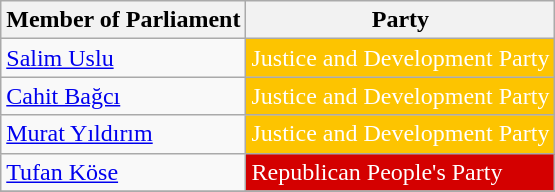<table class="wikitable">
<tr>
<th>Member of Parliament</th>
<th>Party</th>
</tr>
<tr>
<td><a href='#'>Salim Uslu</a></td>
<td style="background:#FDC400; color:white">Justice and Development Party</td>
</tr>
<tr>
<td><a href='#'>Cahit Bağcı</a></td>
<td style="background:#FDC400; color:white">Justice and Development Party</td>
</tr>
<tr>
<td><a href='#'>Murat Yıldırım</a></td>
<td style="background:#FDC400; color:white">Justice and Development Party</td>
</tr>
<tr>
<td><a href='#'>Tufan Köse</a></td>
<td style="background:#D40000; color:white">Republican People's Party</td>
</tr>
<tr>
</tr>
</table>
